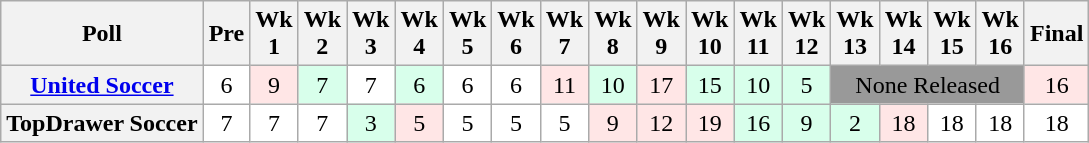<table class="wikitable" style="white-space:nowrap;text-align:center;">
<tr>
<th>Poll</th>
<th>Pre</th>
<th>Wk<br>1</th>
<th>Wk<br>2</th>
<th>Wk<br>3</th>
<th>Wk<br>4</th>
<th>Wk<br>5</th>
<th>Wk<br>6</th>
<th>Wk<br>7</th>
<th>Wk<br>8</th>
<th>Wk<br>9</th>
<th>Wk<br>10</th>
<th>Wk<br>11</th>
<th>Wk<br>12</th>
<th>Wk<br>13</th>
<th>Wk<br>14</th>
<th>Wk<br>15</th>
<th>Wk<br>16</th>
<th>Final<br></th>
</tr>
<tr>
<th><a href='#'>United Soccer</a></th>
<td style="background:#FFFFFF;">6</td>
<td style="background:#FFE6E6;">9</td>
<td style="background:#D8FFEB;">7</td>
<td style="background:#FFFFFF;">7</td>
<td style="background:#D8FFEB;">6</td>
<td style="background:#FFFFFF;">6</td>
<td style="background:#FFFFFF;">6</td>
<td style="background:#FFE6E6;">11</td>
<td style="background:#D8FFEB;">10</td>
<td style="background:#FFE6E6;">17</td>
<td style="background:#D8FFEB;">15</td>
<td style="background:#D8FFEB;">10</td>
<td style="background:#D8FFEB;">5</td>
<td colspan=4 style="background:#999;">None Released</td>
<td style="background:#FFE6E6;">16</td>
</tr>
<tr>
<th>TopDrawer Soccer </th>
<td style="background:#FFFFFF;">7</td>
<td style="background:#FFFFFF;">7</td>
<td style="background:#FFFFFF;">7</td>
<td style="background:#D8FFEB;">3</td>
<td style="background:#FFE6E6;">5</td>
<td style="background:#FFFFFF;">5</td>
<td style="background:#FFFFFF;">5</td>
<td style="background:#FFFFFF;">5</td>
<td style="background:#FFE6E6;">9</td>
<td style="background:#FFE6E6;">12</td>
<td style="background:#FFE6E6;">19</td>
<td style="background:#D8FFEB;">16</td>
<td style="background:#D8FFEB;">9</td>
<td style="background:#D8FFEB;">2</td>
<td style="background:#FFE6E6;">18</td>
<td style="background:#FFFFFF;">18</td>
<td style="background:#FFFFFF;">18</td>
<td style="background:#FFFFFF;">18</td>
</tr>
</table>
